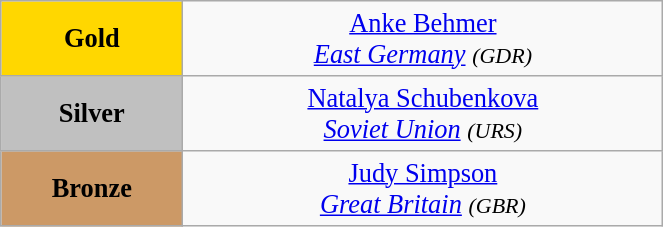<table class="wikitable" style=" text-align:center; font-size:110%;" width="35%">
<tr>
<td bgcolor="gold"><strong>Gold</strong></td>
<td> <a href='#'>Anke Behmer</a><br><em><a href='#'>East Germany</a> <small>(GDR)</small></em></td>
</tr>
<tr>
<td bgcolor="silver"><strong>Silver</strong></td>
<td> <a href='#'>Natalya Schubenkova</a><br><em><a href='#'>Soviet Union</a> <small>(URS)</small></em></td>
</tr>
<tr>
<td bgcolor="CC9966"><strong>Bronze</strong></td>
<td> <a href='#'>Judy Simpson</a><br><em><a href='#'>Great Britain</a> <small>(GBR)</small></em></td>
</tr>
</table>
